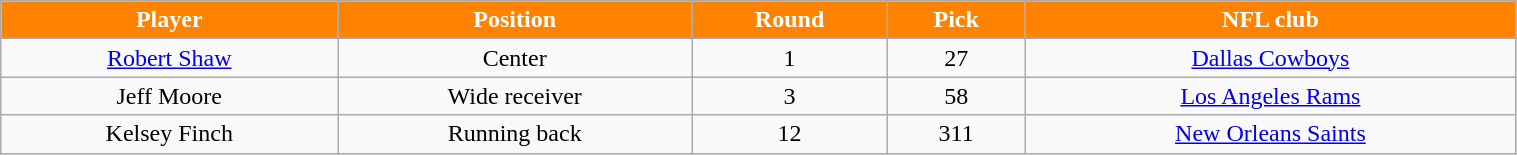<table class="wikitable" width="80%">
<tr align="center"  style="background:#FF8200;color:#FFFFFF;">
<td><strong>Player</strong></td>
<td><strong>Position</strong></td>
<td><strong>Round</strong></td>
<td><strong>Pick</strong></td>
<td><strong>NFL club</strong></td>
</tr>
<tr align="center" bgcolor="">
<td><a href='#'>Robert Shaw</a></td>
<td>Center</td>
<td>1</td>
<td>27</td>
<td><a href='#'>Dallas Cowboys</a></td>
</tr>
<tr align="center" bgcolor="">
<td>Jeff Moore</td>
<td>Wide receiver</td>
<td>3</td>
<td>58</td>
<td><a href='#'>Los Angeles Rams</a></td>
</tr>
<tr align="center" bgcolor="">
<td>Kelsey Finch</td>
<td>Running back</td>
<td>12</td>
<td>311</td>
<td><a href='#'>New Orleans Saints</a></td>
</tr>
</table>
